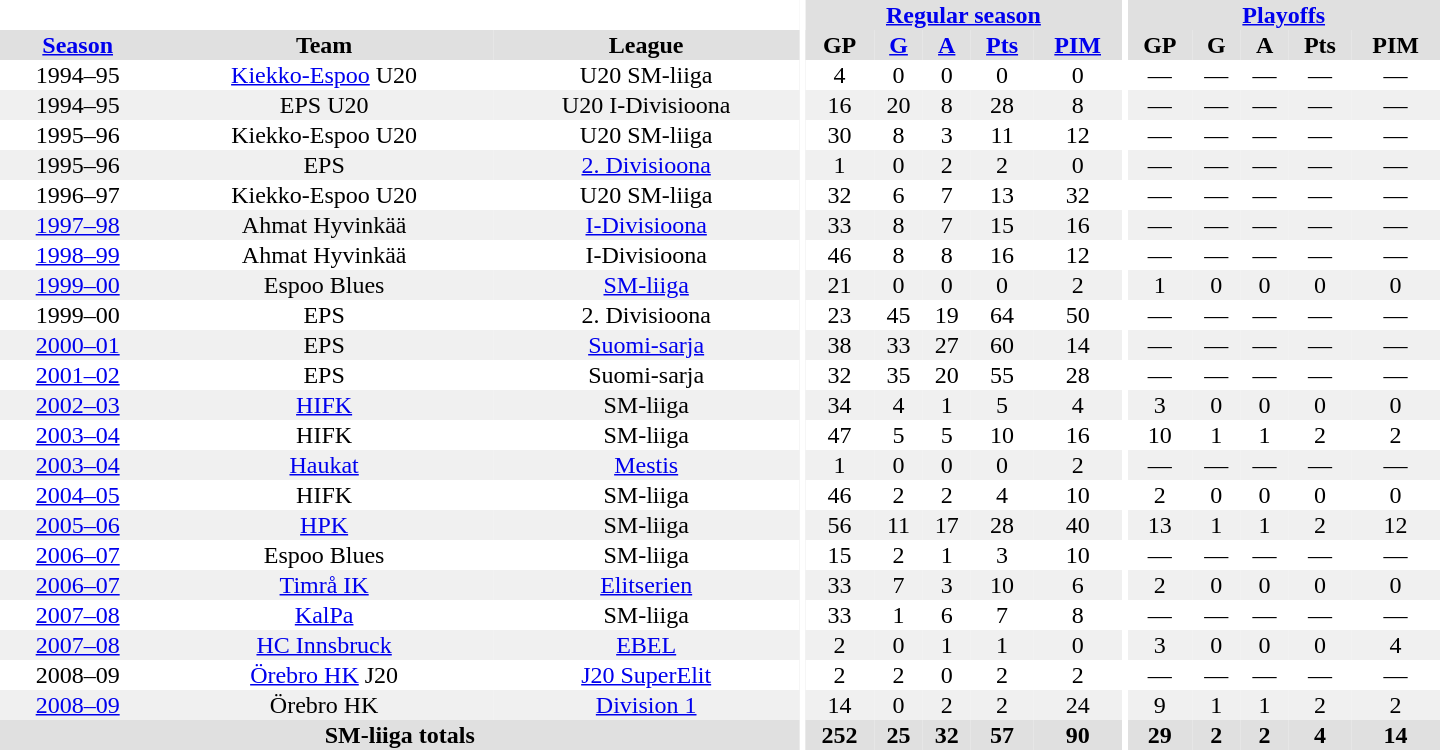<table border="0" cellpadding="1" cellspacing="0" style="text-align:center; width:60em">
<tr bgcolor="#e0e0e0">
<th colspan="3" bgcolor="#ffffff"></th>
<th rowspan="99" bgcolor="#ffffff"></th>
<th colspan="5"><a href='#'>Regular season</a></th>
<th rowspan="99" bgcolor="#ffffff"></th>
<th colspan="5"><a href='#'>Playoffs</a></th>
</tr>
<tr bgcolor="#e0e0e0">
<th><a href='#'>Season</a></th>
<th>Team</th>
<th>League</th>
<th>GP</th>
<th><a href='#'>G</a></th>
<th><a href='#'>A</a></th>
<th><a href='#'>Pts</a></th>
<th><a href='#'>PIM</a></th>
<th>GP</th>
<th>G</th>
<th>A</th>
<th>Pts</th>
<th>PIM</th>
</tr>
<tr>
<td>1994–95</td>
<td><a href='#'>Kiekko-Espoo</a> U20</td>
<td>U20 SM-liiga</td>
<td>4</td>
<td>0</td>
<td>0</td>
<td>0</td>
<td>0</td>
<td>—</td>
<td>—</td>
<td>—</td>
<td>—</td>
<td>—</td>
</tr>
<tr bgcolor="#f0f0f0">
<td>1994–95</td>
<td>EPS U20</td>
<td>U20 I-Divisioona</td>
<td>16</td>
<td>20</td>
<td>8</td>
<td>28</td>
<td>8</td>
<td>—</td>
<td>—</td>
<td>—</td>
<td>—</td>
<td>—</td>
</tr>
<tr>
<td>1995–96</td>
<td>Kiekko-Espoo U20</td>
<td>U20 SM-liiga</td>
<td>30</td>
<td>8</td>
<td>3</td>
<td>11</td>
<td>12</td>
<td>—</td>
<td>—</td>
<td>—</td>
<td>—</td>
<td>—</td>
</tr>
<tr bgcolor="#f0f0f0">
<td>1995–96</td>
<td>EPS</td>
<td><a href='#'>2. Divisioona</a></td>
<td>1</td>
<td>0</td>
<td>2</td>
<td>2</td>
<td>0</td>
<td>—</td>
<td>—</td>
<td>—</td>
<td>—</td>
<td>—</td>
</tr>
<tr>
<td>1996–97</td>
<td>Kiekko-Espoo U20</td>
<td>U20 SM-liiga</td>
<td>32</td>
<td>6</td>
<td>7</td>
<td>13</td>
<td>32</td>
<td>—</td>
<td>—</td>
<td>—</td>
<td>—</td>
<td>—</td>
</tr>
<tr bgcolor="#f0f0f0">
<td><a href='#'>1997–98</a></td>
<td>Ahmat Hyvinkää</td>
<td><a href='#'>I-Divisioona</a></td>
<td>33</td>
<td>8</td>
<td>7</td>
<td>15</td>
<td>16</td>
<td>—</td>
<td>—</td>
<td>—</td>
<td>—</td>
<td>—</td>
</tr>
<tr>
<td><a href='#'>1998–99</a></td>
<td>Ahmat Hyvinkää</td>
<td>I-Divisioona</td>
<td>46</td>
<td>8</td>
<td>8</td>
<td>16</td>
<td>12</td>
<td>—</td>
<td>—</td>
<td>—</td>
<td>—</td>
<td>—</td>
</tr>
<tr bgcolor="#f0f0f0">
<td><a href='#'>1999–00</a></td>
<td>Espoo Blues</td>
<td><a href='#'>SM-liiga</a></td>
<td>21</td>
<td>0</td>
<td>0</td>
<td>0</td>
<td>2</td>
<td>1</td>
<td>0</td>
<td>0</td>
<td>0</td>
<td>0</td>
</tr>
<tr>
<td>1999–00</td>
<td>EPS</td>
<td>2. Divisioona</td>
<td>23</td>
<td>45</td>
<td>19</td>
<td>64</td>
<td>50</td>
<td>—</td>
<td>—</td>
<td>—</td>
<td>—</td>
<td>—</td>
</tr>
<tr bgcolor="#f0f0f0">
<td><a href='#'>2000–01</a></td>
<td>EPS</td>
<td><a href='#'>Suomi-sarja</a></td>
<td>38</td>
<td>33</td>
<td>27</td>
<td>60</td>
<td>14</td>
<td>—</td>
<td>—</td>
<td>—</td>
<td>—</td>
<td>—</td>
</tr>
<tr>
<td><a href='#'>2001–02</a></td>
<td>EPS</td>
<td>Suomi-sarja</td>
<td>32</td>
<td>35</td>
<td>20</td>
<td>55</td>
<td>28</td>
<td>—</td>
<td>—</td>
<td>—</td>
<td>—</td>
<td>—</td>
</tr>
<tr bgcolor="#f0f0f0">
<td><a href='#'>2002–03</a></td>
<td><a href='#'>HIFK</a></td>
<td>SM-liiga</td>
<td>34</td>
<td>4</td>
<td>1</td>
<td>5</td>
<td>4</td>
<td>3</td>
<td>0</td>
<td>0</td>
<td>0</td>
<td>0</td>
</tr>
<tr>
<td><a href='#'>2003–04</a></td>
<td>HIFK</td>
<td>SM-liiga</td>
<td>47</td>
<td>5</td>
<td>5</td>
<td>10</td>
<td>16</td>
<td>10</td>
<td>1</td>
<td>1</td>
<td>2</td>
<td>2</td>
</tr>
<tr bgcolor="#f0f0f0">
<td><a href='#'>2003–04</a></td>
<td><a href='#'>Haukat</a></td>
<td><a href='#'>Mestis</a></td>
<td>1</td>
<td>0</td>
<td>0</td>
<td>0</td>
<td>2</td>
<td>—</td>
<td>—</td>
<td>—</td>
<td>—</td>
<td>—</td>
</tr>
<tr>
<td><a href='#'>2004–05</a></td>
<td>HIFK</td>
<td>SM-liiga</td>
<td>46</td>
<td>2</td>
<td>2</td>
<td>4</td>
<td>10</td>
<td>2</td>
<td>0</td>
<td>0</td>
<td>0</td>
<td>0</td>
</tr>
<tr bgcolor="#f0f0f0">
<td><a href='#'>2005–06</a></td>
<td><a href='#'>HPK</a></td>
<td>SM-liiga</td>
<td>56</td>
<td>11</td>
<td>17</td>
<td>28</td>
<td>40</td>
<td>13</td>
<td>1</td>
<td>1</td>
<td>2</td>
<td>12</td>
</tr>
<tr>
<td><a href='#'>2006–07</a></td>
<td>Espoo Blues</td>
<td>SM-liiga</td>
<td>15</td>
<td>2</td>
<td>1</td>
<td>3</td>
<td>10</td>
<td>—</td>
<td>—</td>
<td>—</td>
<td>—</td>
<td>—</td>
</tr>
<tr bgcolor="#f0f0f0">
<td><a href='#'>2006–07</a></td>
<td><a href='#'>Timrå IK</a></td>
<td><a href='#'>Elitserien</a></td>
<td>33</td>
<td>7</td>
<td>3</td>
<td>10</td>
<td>6</td>
<td>2</td>
<td>0</td>
<td>0</td>
<td>0</td>
<td>0</td>
</tr>
<tr>
<td><a href='#'>2007–08</a></td>
<td><a href='#'>KalPa</a></td>
<td>SM-liiga</td>
<td>33</td>
<td>1</td>
<td>6</td>
<td>7</td>
<td>8</td>
<td>—</td>
<td>—</td>
<td>—</td>
<td>—</td>
<td>—</td>
</tr>
<tr bgcolor="#f0f0f0">
<td><a href='#'>2007–08</a></td>
<td><a href='#'>HC Innsbruck</a></td>
<td><a href='#'>EBEL</a></td>
<td>2</td>
<td>0</td>
<td>1</td>
<td>1</td>
<td>0</td>
<td>3</td>
<td>0</td>
<td>0</td>
<td>0</td>
<td>4</td>
</tr>
<tr>
<td>2008–09</td>
<td><a href='#'>Örebro HK</a> J20</td>
<td><a href='#'>J20 SuperElit</a></td>
<td>2</td>
<td>2</td>
<td>0</td>
<td>2</td>
<td>2</td>
<td>—</td>
<td>—</td>
<td>—</td>
<td>—</td>
<td>—</td>
</tr>
<tr bgcolor="#f0f0f0">
<td><a href='#'>2008–09</a></td>
<td>Örebro HK</td>
<td><a href='#'>Division 1</a></td>
<td>14</td>
<td>0</td>
<td>2</td>
<td>2</td>
<td>24</td>
<td>9</td>
<td>1</td>
<td>1</td>
<td>2</td>
<td>2</td>
</tr>
<tr>
</tr>
<tr ALIGN="center" bgcolor="#e0e0e0">
<th colspan="3">SM-liiga totals</th>
<th ALIGN="center">252</th>
<th ALIGN="center">25</th>
<th ALIGN="center">32</th>
<th ALIGN="center">57</th>
<th ALIGN="center">90</th>
<th ALIGN="center">29</th>
<th ALIGN="center">2</th>
<th ALIGN="center">2</th>
<th ALIGN="center">4</th>
<th ALIGN="center">14</th>
</tr>
</table>
